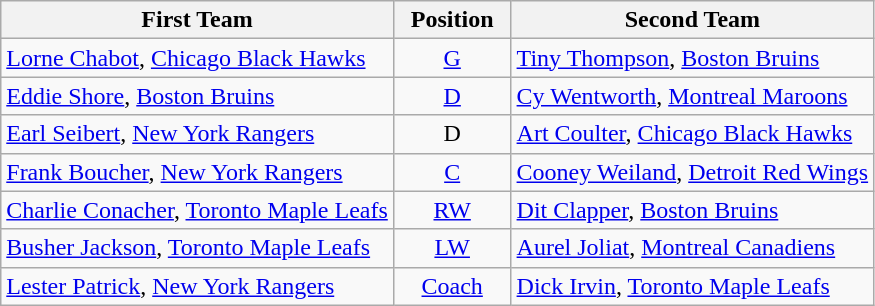<table class="wikitable">
<tr>
<th>First Team</th>
<th>  Position  </th>
<th>Second Team</th>
</tr>
<tr>
<td><a href='#'>Lorne Chabot</a>, <a href='#'>Chicago Black Hawks</a></td>
<td align=center><a href='#'>G</a></td>
<td><a href='#'>Tiny Thompson</a>, <a href='#'>Boston Bruins</a></td>
</tr>
<tr>
<td><a href='#'>Eddie Shore</a>, <a href='#'>Boston Bruins</a></td>
<td align=center><a href='#'>D</a></td>
<td><a href='#'>Cy Wentworth</a>, <a href='#'>Montreal Maroons</a></td>
</tr>
<tr>
<td><a href='#'>Earl Seibert</a>, <a href='#'>New York Rangers</a></td>
<td align=center>D</td>
<td><a href='#'>Art Coulter</a>, <a href='#'>Chicago Black Hawks</a></td>
</tr>
<tr>
<td><a href='#'>Frank Boucher</a>, <a href='#'>New York Rangers</a></td>
<td align=center><a href='#'>C</a></td>
<td><a href='#'>Cooney Weiland</a>, <a href='#'>Detroit Red Wings</a></td>
</tr>
<tr>
<td><a href='#'>Charlie Conacher</a>, <a href='#'>Toronto Maple Leafs</a></td>
<td align=center><a href='#'>RW</a></td>
<td><a href='#'>Dit Clapper</a>, <a href='#'>Boston Bruins</a></td>
</tr>
<tr>
<td><a href='#'>Busher Jackson</a>, <a href='#'>Toronto Maple Leafs</a></td>
<td align=center><a href='#'>LW</a></td>
<td><a href='#'>Aurel Joliat</a>, <a href='#'>Montreal Canadiens</a></td>
</tr>
<tr>
<td><a href='#'>Lester Patrick</a>, <a href='#'>New York Rangers</a></td>
<td align=center><a href='#'>Coach</a></td>
<td><a href='#'>Dick Irvin</a>, <a href='#'>Toronto Maple Leafs</a></td>
</tr>
</table>
